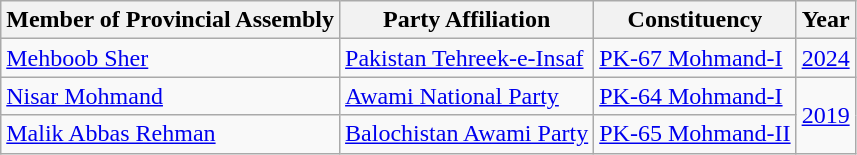<table class="wikitable sortable">
<tr>
<th>Member of Provincial Assembly</th>
<th>Party Affiliation</th>
<th>Constituency</th>
<th>Year</th>
</tr>
<tr>
<td><a href='#'>Mehboob Sher</a></td>
<td><a href='#'>Pakistan Tehreek-e-Insaf</a></td>
<td><a href='#'>PK-67 Mohmand-I</a></td>
<td><a href='#'>2024</a></td>
</tr>
<tr>
<td><a href='#'>Nisar Mohmand</a></td>
<td><a href='#'>Awami National Party</a></td>
<td><a href='#'>PK-64 Mohmand-I</a></td>
<td rowspan="2"><a href='#'>2019</a></td>
</tr>
<tr>
<td><a href='#'>Malik Abbas Rehman</a></td>
<td><a href='#'>Balochistan Awami Party </a></td>
<td><a href='#'>PK-65 Mohmand-II</a></td>
</tr>
</table>
